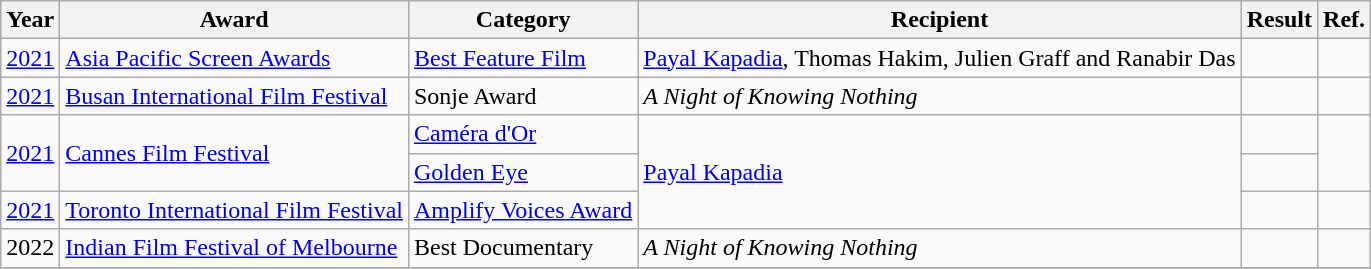<table class="wikitable">
<tr>
<th>Year</th>
<th>Award</th>
<th>Category</th>
<th>Recipient</th>
<th>Result</th>
<th>Ref.</th>
</tr>
<tr>
<td><a href='#'>2021</a></td>
<td><a href='#'>Asia Pacific Screen Awards</a></td>
<td><a href='#'>Best Feature Film</a></td>
<td><a href='#'>Payal Kapadia</a>, Thomas Hakim, Julien Graff and Ranabir Das</td>
<td></td>
<td></td>
</tr>
<tr>
<td><a href='#'>2021</a></td>
<td><a href='#'>Busan International Film Festival</a></td>
<td>Sonje Award</td>
<td><em>A Night of Knowing Nothing</em></td>
<td></td>
<td></td>
</tr>
<tr>
<td rowspan="2"><a href='#'>2021</a></td>
<td rowspan="2"><a href='#'>Cannes Film Festival</a></td>
<td><a href='#'>Caméra d'Or</a></td>
<td rowspan=3><a href='#'>Payal Kapadia</a></td>
<td></td>
<td rowspan="2"></td>
</tr>
<tr>
<td><a href='#'>Golden Eye</a></td>
<td></td>
</tr>
<tr>
<td><a href='#'>2021</a></td>
<td><a href='#'>Toronto International Film Festival</a></td>
<td><a href='#'>Amplify Voices Award</a></td>
<td></td>
<td></td>
</tr>
<tr>
<td>2022</td>
<td><a href='#'>Indian Film Festival of Melbourne</a></td>
<td>Best Documentary</td>
<td><em>A Night of Knowing Nothing</em></td>
<td></td>
<td></td>
</tr>
<tr>
</tr>
</table>
